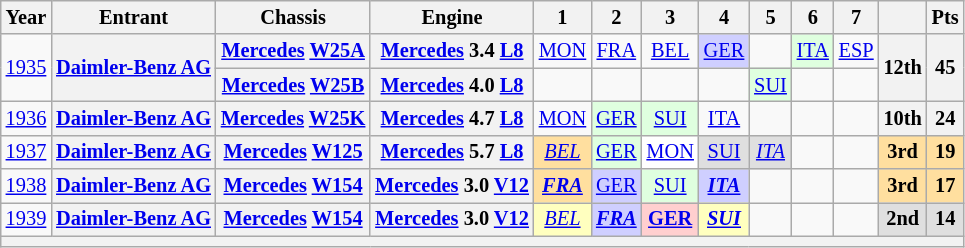<table class="wikitable" style="text-align:center; font-size:85%">
<tr>
<th>Year</th>
<th>Entrant</th>
<th>Chassis</th>
<th>Engine</th>
<th>1</th>
<th>2</th>
<th>3</th>
<th>4</th>
<th>5</th>
<th>6</th>
<th>7</th>
<th></th>
<th>Pts</th>
</tr>
<tr>
<td rowspan=2><a href='#'>1935</a></td>
<th rowspan=2 nowrap><a href='#'>Daimler-Benz AG</a></th>
<th nowrap><a href='#'>Mercedes</a> <a href='#'>W25A</a></th>
<th nowrap><a href='#'>Mercedes</a> 3.4 <a href='#'>L8</a></th>
<td><a href='#'>MON</a></td>
<td><a href='#'>FRA</a></td>
<td><a href='#'>BEL</a></td>
<td style="background:#cfcfff;"><a href='#'>GER</a><br></td>
<td></td>
<td style="background:#dfffdf;"><a href='#'>ITA</a><br></td>
<td><a href='#'>ESP</a></td>
<th rowspan=2>12th</th>
<th rowspan=2>45</th>
</tr>
<tr>
<th nowrap><a href='#'>Mercedes</a> <a href='#'>W25B</a></th>
<th nowrap><a href='#'>Mercedes</a> 4.0 <a href='#'>L8</a></th>
<td></td>
<td></td>
<td></td>
<td></td>
<td style="background:#dfffdf;"><a href='#'>SUI</a><br></td>
<td></td>
<td></td>
</tr>
<tr>
<td><a href='#'>1936</a></td>
<th nowrap><a href='#'>Daimler-Benz AG</a></th>
<th nowrap><a href='#'>Mercedes</a> <a href='#'>W25K</a></th>
<th nowrap><a href='#'>Mercedes</a> 4.7 <a href='#'>L8</a></th>
<td><a href='#'>MON</a></td>
<td style="background:#dfffdf;"><a href='#'>GER</a><br></td>
<td style="background:#dfffdf;"><a href='#'>SUI</a><br></td>
<td><a href='#'>ITA</a></td>
<td></td>
<td></td>
<td></td>
<th>10th</th>
<th>24</th>
</tr>
<tr>
<td><a href='#'>1937</a></td>
<th nowrap><a href='#'>Daimler-Benz AG</a></th>
<th nowrap><a href='#'>Mercedes</a> <a href='#'>W125</a></th>
<th nowrap><a href='#'>Mercedes</a> 5.7 <a href='#'>L8</a></th>
<td style="background:#ffdf9f;"><em><a href='#'>BEL</a></em><br></td>
<td style="background:#dfffdf;"><a href='#'>GER</a><br></td>
<td style="background:#ffffff;"><a href='#'>MON</a><br></td>
<td style="background:#dfdfdf;"><a href='#'>SUI</a><br></td>
<td style="background:#dfdfdf;"><em><a href='#'>ITA</a></em><br></td>
<td></td>
<td></td>
<th style="background:#ffdf9f;">3rd</th>
<th style="background:#ffdf9f;">19</th>
</tr>
<tr>
<td><a href='#'>1938</a></td>
<th nowrap><a href='#'>Daimler-Benz AG</a></th>
<th nowrap><a href='#'>Mercedes</a> <a href='#'>W154</a></th>
<th nowrap><a href='#'>Mercedes</a> 3.0 <a href='#'>V12</a></th>
<td style="background:#ffdf9f;"><strong><em><a href='#'>FRA</a></em></strong><br></td>
<td style="background:#cfcfff;"><a href='#'>GER</a><br></td>
<td style="background:#dfffdf;"><a href='#'>SUI</a><br></td>
<td style="background:#cfcfff;"><strong><em><a href='#'>ITA</a></em></strong><br></td>
<td></td>
<td></td>
<td></td>
<th style="background:#ffdf9f;">3rd</th>
<th style="background:#ffdf9f;">17</th>
</tr>
<tr>
<td><a href='#'>1939</a></td>
<th nowrap><a href='#'>Daimler-Benz AG</a></th>
<th nowrap><a href='#'>Mercedes</a> <a href='#'>W154</a></th>
<th nowrap><a href='#'>Mercedes</a> 3.0 <a href='#'>V12</a></th>
<td style="background:#FFFFBF;"><em><a href='#'>BEL</a></em><br></td>
<td style="background:#cfcfff;"><strong><em><a href='#'>FRA</a></em></strong><br></td>
<td style="background:#FFCFCF;"><strong><a href='#'>GER</a></strong><br></td>
<td style="background:#FFFFBF;"><strong><em><a href='#'>SUI</a></em></strong><br></td>
<td></td>
<td></td>
<td></td>
<th style="background:#dfdfdf;">2nd</th>
<th style="background:#dfdfdf;">14</th>
</tr>
<tr>
<th colspan=13></th>
</tr>
</table>
